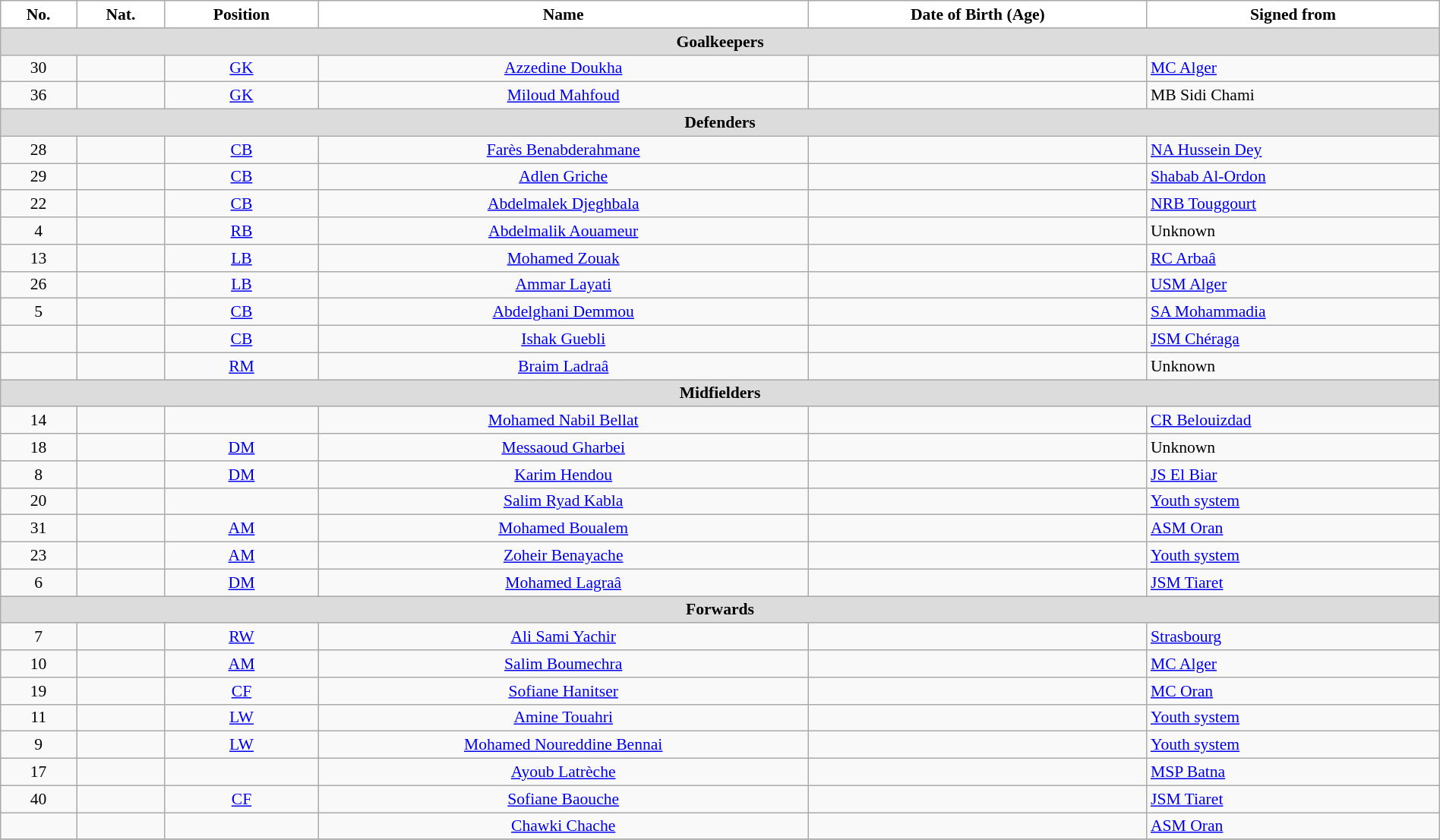<table class="wikitable" style="text-align:center; font-size:90%; width:100%">
<tr>
<th style="background:white; color:black; text-align:center;">No.</th>
<th style="background:white; color:black; text-align:center;">Nat.</th>
<th style="background:white; color:black; text-align:center;">Position</th>
<th style="background:white; color:black; text-align:center;">Name</th>
<th style="background:white; color:black; text-align:center;">Date of Birth (Age)</th>
<th style="background:white; color:black; text-align:center;">Signed from</th>
</tr>
<tr>
<th colspan=10 style="background:#DCDCDC; text-align:center;">Goalkeepers</th>
</tr>
<tr>
<td>30</td>
<td></td>
<td><a href='#'>GK</a></td>
<td><a href='#'>Azzedine Doukha</a></td>
<td></td>
<td style="text-align:left"> <a href='#'>MC Alger</a></td>
</tr>
<tr>
<td>36</td>
<td></td>
<td><a href='#'>GK</a></td>
<td><a href='#'>Miloud Mahfoud</a></td>
<td></td>
<td style="text-align:left"> MB Sidi Chami</td>
</tr>
<tr>
<th colspan=10 style="background:#DCDCDC; text-align:center;">Defenders</th>
</tr>
<tr>
<td>28</td>
<td></td>
<td><a href='#'>CB</a></td>
<td><a href='#'>Farès Benabderahmane</a></td>
<td></td>
<td style="text-align:left"> <a href='#'>NA Hussein Dey</a></td>
</tr>
<tr>
<td>29</td>
<td></td>
<td><a href='#'>CB</a></td>
<td><a href='#'>Adlen Griche</a></td>
<td></td>
<td style="text-align:left"> <a href='#'>Shabab Al-Ordon</a></td>
</tr>
<tr>
<td>22</td>
<td></td>
<td><a href='#'>CB</a></td>
<td><a href='#'>Abdelmalek Djeghbala</a></td>
<td></td>
<td style="text-align:left"> <a href='#'>NRB Touggourt</a></td>
</tr>
<tr>
<td>4</td>
<td></td>
<td><a href='#'>RB</a></td>
<td><a href='#'>Abdelmalik Aouameur</a></td>
<td></td>
<td style="text-align:left"> Unknown</td>
</tr>
<tr>
<td>13</td>
<td></td>
<td><a href='#'>LB</a></td>
<td><a href='#'>Mohamed Zouak</a></td>
<td></td>
<td style="text-align:left"> <a href='#'>RC Arbaâ</a></td>
</tr>
<tr>
<td>26</td>
<td></td>
<td><a href='#'>LB</a></td>
<td><a href='#'>Ammar Layati</a></td>
<td></td>
<td style="text-align:left"> <a href='#'>USM Alger</a></td>
</tr>
<tr>
<td>5</td>
<td></td>
<td><a href='#'>CB</a></td>
<td><a href='#'>Abdelghani Demmou</a></td>
<td></td>
<td style="text-align:left"> <a href='#'>SA Mohammadia</a></td>
</tr>
<tr>
<td></td>
<td></td>
<td><a href='#'>CB</a></td>
<td><a href='#'>Ishak Guebli</a></td>
<td></td>
<td style="text-align:left"> <a href='#'>JSM Chéraga</a></td>
</tr>
<tr>
<td></td>
<td></td>
<td><a href='#'>RM</a></td>
<td><a href='#'>Braim Ladraâ</a></td>
<td></td>
<td style="text-align:left">Unknown</td>
</tr>
<tr>
<th colspan=10 style="background:#DCDCDC; text-align:center;">Midfielders</th>
</tr>
<tr>
<td>14</td>
<td></td>
<td></td>
<td><a href='#'>Mohamed Nabil Bellat</a></td>
<td></td>
<td style="text-align:left"> <a href='#'>CR Belouizdad</a></td>
</tr>
<tr>
<td>18</td>
<td></td>
<td><a href='#'>DM</a></td>
<td><a href='#'>Messaoud Gharbei</a></td>
<td></td>
<td style="text-align:left">Unknown</td>
</tr>
<tr>
<td>8</td>
<td></td>
<td><a href='#'>DM</a></td>
<td><a href='#'>Karim Hendou</a></td>
<td></td>
<td style="text-align:left"> <a href='#'>JS El Biar</a></td>
</tr>
<tr>
<td>20</td>
<td></td>
<td></td>
<td><a href='#'>Salim Ryad Kabla</a></td>
<td></td>
<td style="text-align:left"> <a href='#'>Youth system</a></td>
</tr>
<tr>
<td>31</td>
<td></td>
<td><a href='#'>AM</a></td>
<td><a href='#'>Mohamed Boualem</a></td>
<td></td>
<td style="text-align:left"> <a href='#'>ASM Oran</a></td>
</tr>
<tr>
<td>23</td>
<td></td>
<td><a href='#'>AM</a></td>
<td><a href='#'>Zoheir Benayache</a></td>
<td></td>
<td style="text-align:left"> <a href='#'>Youth system</a></td>
</tr>
<tr>
<td>6</td>
<td></td>
<td><a href='#'>DM</a></td>
<td><a href='#'>Mohamed Lagraâ</a></td>
<td></td>
<td style="text-align:left"> <a href='#'>JSM Tiaret</a></td>
</tr>
<tr>
<th colspan=10 style="background:#DCDCDC; text-align:center;">Forwards</th>
</tr>
<tr>
<td>7</td>
<td></td>
<td><a href='#'>RW</a></td>
<td><a href='#'>Ali Sami Yachir</a></td>
<td></td>
<td style="text-align:left"> <a href='#'>Strasbourg</a></td>
</tr>
<tr>
<td>10</td>
<td></td>
<td><a href='#'>AM</a></td>
<td><a href='#'>Salim Boumechra</a></td>
<td></td>
<td style="text-align:left"> <a href='#'>MC Alger</a></td>
</tr>
<tr>
<td>19</td>
<td></td>
<td><a href='#'>CF</a></td>
<td><a href='#'>Sofiane Hanitser</a></td>
<td></td>
<td style="text-align:left"> <a href='#'>MC Oran</a></td>
</tr>
<tr>
<td>11</td>
<td></td>
<td><a href='#'>LW</a></td>
<td><a href='#'>Amine Touahri</a></td>
<td></td>
<td style="text-align:left"> <a href='#'>Youth system</a></td>
</tr>
<tr>
<td>9</td>
<td></td>
<td><a href='#'>LW</a></td>
<td><a href='#'>Mohamed Noureddine Bennai</a></td>
<td></td>
<td style="text-align:left"> <a href='#'>Youth system</a></td>
</tr>
<tr>
<td>17</td>
<td></td>
<td></td>
<td><a href='#'>Ayoub Latrèche</a></td>
<td></td>
<td style="text-align:left"> <a href='#'>MSP Batna</a></td>
</tr>
<tr>
<td>40</td>
<td></td>
<td><a href='#'>CF</a></td>
<td><a href='#'>Sofiane Baouche</a></td>
<td></td>
<td style="text-align:left"> <a href='#'>JSM Tiaret</a></td>
</tr>
<tr>
<td></td>
<td></td>
<td></td>
<td><a href='#'>Chawki Chache</a></td>
<td></td>
<td style="text-align:left"> <a href='#'>ASM Oran</a></td>
</tr>
<tr>
</tr>
</table>
